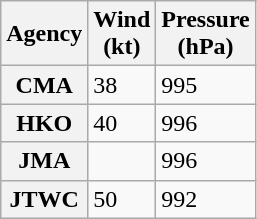<table class="wikitable floatleft">
<tr>
<th>Agency</th>
<th>Wind<br>(kt)</th>
<th>Pressure<br>(hPa)</th>
</tr>
<tr>
<th>CMA</th>
<td>38</td>
<td>995</td>
</tr>
<tr>
<th>HKO</th>
<td>40</td>
<td>996</td>
</tr>
<tr>
<th>JMA</th>
<td></td>
<td>996</td>
</tr>
<tr>
<th>JTWC</th>
<td>50</td>
<td>992</td>
</tr>
</table>
